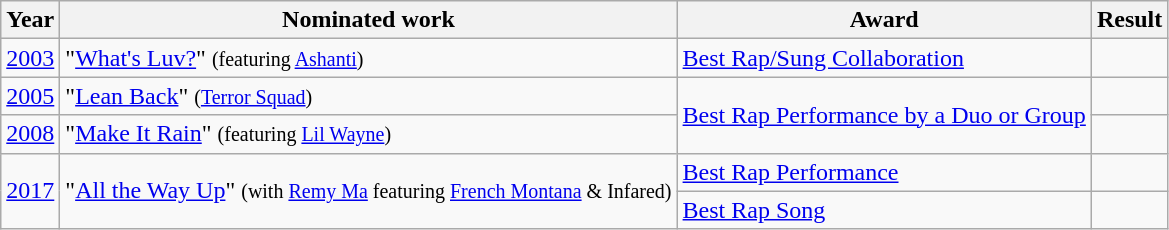<table class="wikitable">
<tr>
<th>Year</th>
<th>Nominated work</th>
<th>Award</th>
<th>Result</th>
</tr>
<tr>
<td><a href='#'>2003</a></td>
<td>"<a href='#'>What's Luv?</a>" <small>(featuring <a href='#'>Ashanti</a>)</small></td>
<td><a href='#'>Best Rap/Sung Collaboration</a></td>
<td></td>
</tr>
<tr>
<td><a href='#'>2005</a></td>
<td>"<a href='#'>Lean Back</a>" <small>(<a href='#'>Terror Squad</a>)</small></td>
<td rowspan="2"><a href='#'>Best Rap Performance by a Duo or Group</a></td>
<td></td>
</tr>
<tr>
<td><a href='#'>2008</a></td>
<td>"<a href='#'>Make It Rain</a>" <small>(featuring <a href='#'>Lil Wayne</a>)</small></td>
<td></td>
</tr>
<tr>
<td rowspan="2"><a href='#'>2017</a></td>
<td rowspan="2">"<a href='#'>All the Way Up</a>" <small>(with <a href='#'>Remy Ma</a> featuring <a href='#'>French Montana</a> & Infared)</small></td>
<td><a href='#'>Best Rap Performance</a></td>
<td></td>
</tr>
<tr>
<td><a href='#'>Best Rap Song</a></td>
<td></td>
</tr>
</table>
